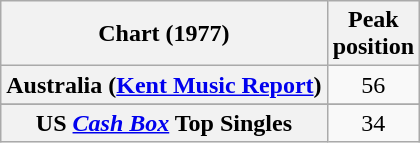<table class="wikitable sortable plainrowheaders" style="text-align:center">
<tr>
<th scope="col">Chart (1977)</th>
<th scope="col">Peak<br>position</th>
</tr>
<tr>
<th scope="row">Australia (<a href='#'>Kent Music Report</a>)</th>
<td>56</td>
</tr>
<tr>
</tr>
<tr>
</tr>
<tr>
</tr>
<tr>
</tr>
<tr>
</tr>
<tr>
</tr>
<tr>
</tr>
<tr>
</tr>
<tr>
<th scope="row">US <em><a href='#'>Cash Box</a></em> Top Singles</th>
<td>34</td>
</tr>
</table>
